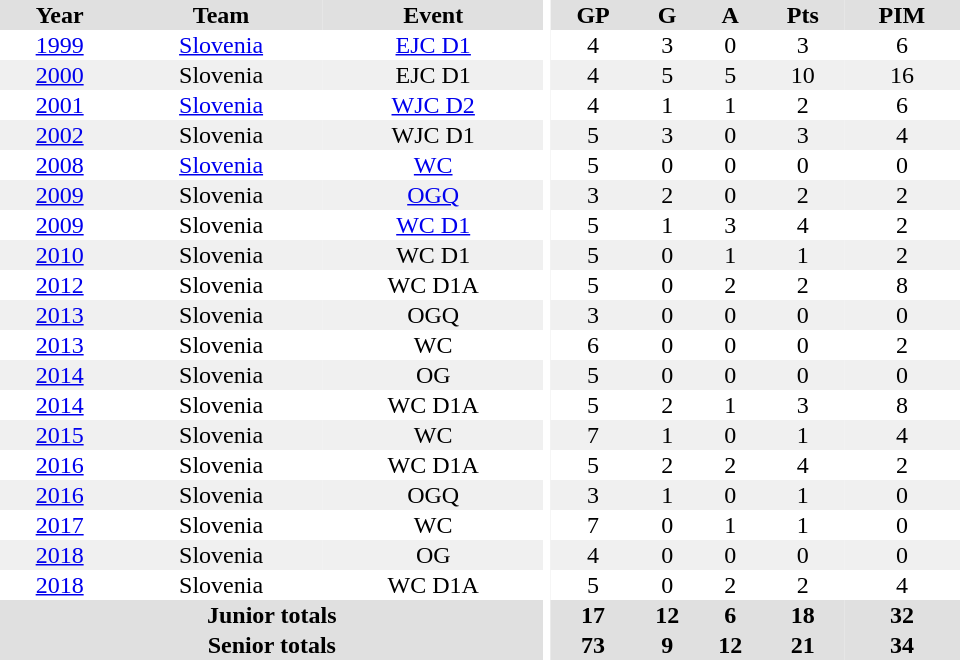<table border="0" cellpadding="1" cellspacing="0" ID="Table3" style="text-align:center; width:40em">
<tr ALIGN="center" bgcolor="#e0e0e0">
<th>Year</th>
<th>Team</th>
<th>Event</th>
<th rowspan="102" bgcolor="#ffffff"></th>
<th>GP</th>
<th>G</th>
<th>A</th>
<th>Pts</th>
<th>PIM</th>
</tr>
<tr>
<td><a href='#'>1999</a></td>
<td><a href='#'>Slovenia</a></td>
<td><a href='#'>EJC D1</a></td>
<td>4</td>
<td>3</td>
<td>0</td>
<td>3</td>
<td>6</td>
</tr>
<tr bgcolor="#f0f0f0">
<td><a href='#'>2000</a></td>
<td>Slovenia</td>
<td>EJC D1</td>
<td>4</td>
<td>5</td>
<td>5</td>
<td>10</td>
<td>16</td>
</tr>
<tr>
<td><a href='#'>2001</a></td>
<td><a href='#'>Slovenia</a></td>
<td><a href='#'>WJC D2</a></td>
<td>4</td>
<td>1</td>
<td>1</td>
<td>2</td>
<td>6</td>
</tr>
<tr bgcolor="#f0f0f0">
<td><a href='#'>2002</a></td>
<td>Slovenia</td>
<td>WJC D1</td>
<td>5</td>
<td>3</td>
<td>0</td>
<td>3</td>
<td>4</td>
</tr>
<tr>
<td><a href='#'>2008</a></td>
<td><a href='#'>Slovenia</a></td>
<td><a href='#'>WC</a></td>
<td>5</td>
<td>0</td>
<td>0</td>
<td>0</td>
<td>0</td>
</tr>
<tr bgcolor="#f0f0f0">
<td><a href='#'>2009</a></td>
<td>Slovenia</td>
<td><a href='#'>OGQ</a></td>
<td>3</td>
<td>2</td>
<td>0</td>
<td>2</td>
<td>2</td>
</tr>
<tr>
<td><a href='#'>2009</a></td>
<td>Slovenia</td>
<td><a href='#'>WC D1</a></td>
<td>5</td>
<td>1</td>
<td>3</td>
<td>4</td>
<td>2</td>
</tr>
<tr bgcolor="#f0f0f0">
<td><a href='#'>2010</a></td>
<td>Slovenia</td>
<td>WC D1</td>
<td>5</td>
<td>0</td>
<td>1</td>
<td>1</td>
<td>2</td>
</tr>
<tr>
<td><a href='#'>2012</a></td>
<td>Slovenia</td>
<td>WC D1A</td>
<td>5</td>
<td>0</td>
<td>2</td>
<td>2</td>
<td>8</td>
</tr>
<tr bgcolor="#f0f0f0">
<td><a href='#'>2013</a></td>
<td>Slovenia</td>
<td>OGQ</td>
<td>3</td>
<td>0</td>
<td>0</td>
<td>0</td>
<td>0</td>
</tr>
<tr>
<td><a href='#'>2013</a></td>
<td>Slovenia</td>
<td>WC</td>
<td>6</td>
<td>0</td>
<td>0</td>
<td>0</td>
<td>2</td>
</tr>
<tr bgcolor="#f0f0f0">
<td><a href='#'>2014</a></td>
<td>Slovenia</td>
<td>OG</td>
<td>5</td>
<td>0</td>
<td>0</td>
<td>0</td>
<td>0</td>
</tr>
<tr>
<td><a href='#'>2014</a></td>
<td>Slovenia</td>
<td>WC D1A</td>
<td>5</td>
<td>2</td>
<td>1</td>
<td>3</td>
<td>8</td>
</tr>
<tr bgcolor="#f0f0f0">
<td><a href='#'>2015</a></td>
<td>Slovenia</td>
<td>WC</td>
<td>7</td>
<td>1</td>
<td>0</td>
<td>1</td>
<td>4</td>
</tr>
<tr>
<td><a href='#'>2016</a></td>
<td>Slovenia</td>
<td>WC D1A</td>
<td>5</td>
<td>2</td>
<td>2</td>
<td>4</td>
<td>2</td>
</tr>
<tr bgcolor="#f0f0f0">
<td><a href='#'>2016</a></td>
<td>Slovenia</td>
<td>OGQ</td>
<td>3</td>
<td>1</td>
<td>0</td>
<td>1</td>
<td>0</td>
</tr>
<tr>
<td><a href='#'>2017</a></td>
<td>Slovenia</td>
<td>WC</td>
<td>7</td>
<td>0</td>
<td>1</td>
<td>1</td>
<td>0</td>
</tr>
<tr bgcolor="#f0f0f0">
<td><a href='#'>2018</a></td>
<td>Slovenia</td>
<td>OG</td>
<td>4</td>
<td>0</td>
<td>0</td>
<td>0</td>
<td>0</td>
</tr>
<tr>
<td><a href='#'>2018</a></td>
<td>Slovenia</td>
<td>WC D1A</td>
<td>5</td>
<td>0</td>
<td>2</td>
<td>2</td>
<td>4</td>
</tr>
<tr bgcolor="#e0e0e0">
<th colspan=3>Junior totals</th>
<th>17</th>
<th>12</th>
<th>6</th>
<th>18</th>
<th>32</th>
</tr>
<tr bgcolor="#e0e0e0">
<th colspan=3>Senior totals</th>
<th>73</th>
<th>9</th>
<th>12</th>
<th>21</th>
<th>34</th>
</tr>
</table>
